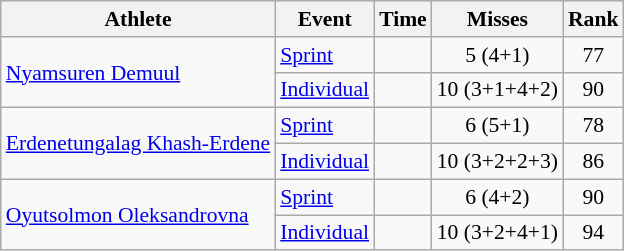<table class="wikitable" style="font-size:90%">
<tr>
<th>Athlete</th>
<th>Event</th>
<th>Time</th>
<th>Misses</th>
<th>Rank</th>
</tr>
<tr align=center>
<td align=left rowspan=2><a href='#'>Nyamsuren Demuul</a></td>
<td align=left><a href='#'>Sprint</a></td>
<td></td>
<td>5 (4+1)</td>
<td>77</td>
</tr>
<tr align=center>
<td align=left><a href='#'>Individual</a></td>
<td></td>
<td>10 (3+1+4+2)</td>
<td>90</td>
</tr>
<tr align=center>
<td align=left rowspan=2><a href='#'>Erdenetungalag Khash-Erdene</a></td>
<td align=left><a href='#'>Sprint</a></td>
<td></td>
<td>6 (5+1)</td>
<td>78</td>
</tr>
<tr align=center>
<td align=left><a href='#'>Individual</a></td>
<td></td>
<td>10 (3+2+2+3)</td>
<td>86</td>
</tr>
<tr align=center>
<td align=left rowspan=2><a href='#'>Oyutsolmon Oleksandrovna</a></td>
<td align=left><a href='#'>Sprint</a></td>
<td></td>
<td>6 (4+2)</td>
<td>90</td>
</tr>
<tr align=center>
<td align=left><a href='#'>Individual</a></td>
<td></td>
<td>10 (3+2+4+1)</td>
<td>94</td>
</tr>
</table>
